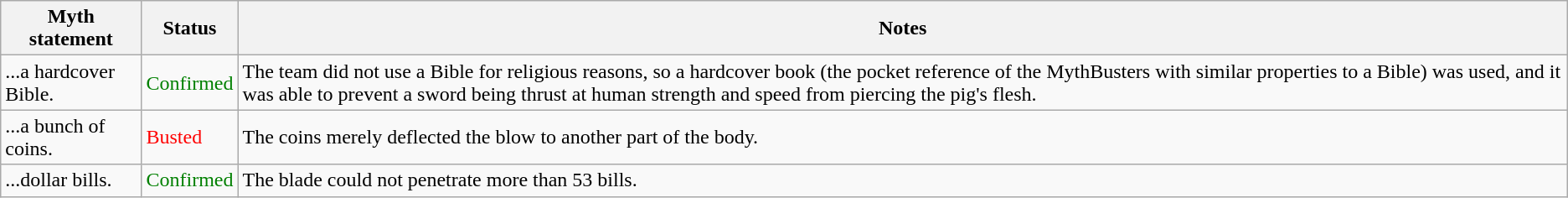<table class="wikitable plainrowheaders">
<tr>
<th>Myth statement</th>
<th>Status</th>
<th>Notes</th>
</tr>
<tr>
<td>...a hardcover Bible.</td>
<td style="color:green">Confirmed</td>
<td>The team did not use a Bible for religious reasons, so a hardcover book (the pocket reference of the MythBusters with similar properties to a Bible) was used, and it was able to prevent a sword being thrust at human strength and speed from piercing the pig's flesh.</td>
</tr>
<tr>
<td>...a bunch of coins.</td>
<td style="color:red">Busted</td>
<td>The coins merely deflected the blow to another part of the body.</td>
</tr>
<tr>
<td>...dollar bills.</td>
<td style="color:green">Confirmed</td>
<td>The blade could not penetrate more than 53 bills.</td>
</tr>
</table>
